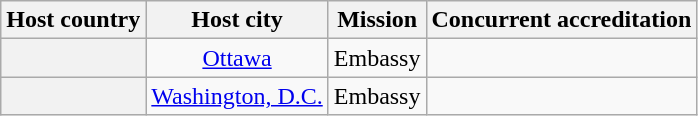<table class="wikitable plainrowheaders" style="text-align:center;">
<tr>
<th scope="col">Host country</th>
<th scope="col">Host city</th>
<th scope="col">Mission</th>
<th scope="col">Concurrent accreditation</th>
</tr>
<tr>
<th scope="row"></th>
<td><a href='#'>Ottawa</a></td>
<td>Embassy</td>
<td></td>
</tr>
<tr>
<th scope="row"></th>
<td><a href='#'>Washington, D.C.</a></td>
<td>Embassy</td>
<td></td>
</tr>
</table>
